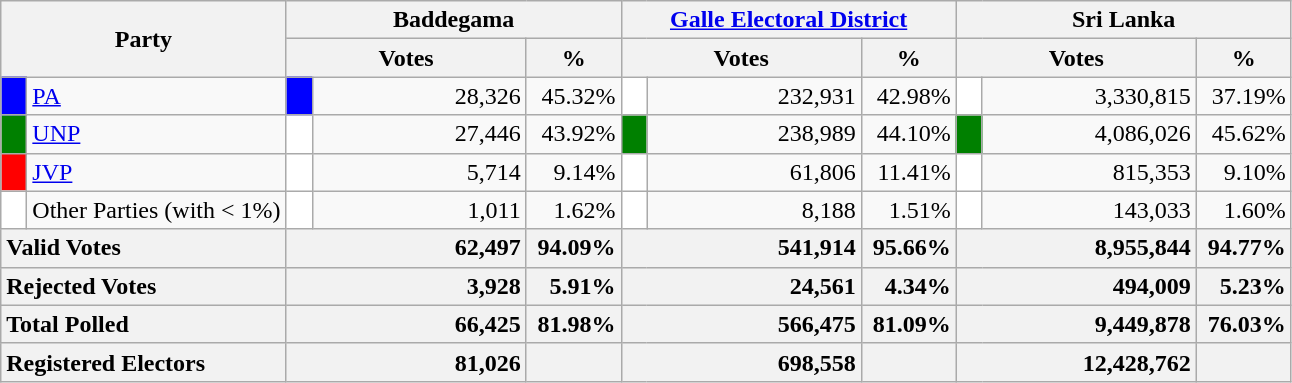<table class="wikitable">
<tr>
<th colspan="2" width="144px"rowspan="2">Party</th>
<th colspan="3" width="216px">Baddegama</th>
<th colspan="3" width="216px"><a href='#'>Galle Electoral District</a></th>
<th colspan="3" width="216px">Sri Lanka</th>
</tr>
<tr>
<th colspan="2" width="144px">Votes</th>
<th>%</th>
<th colspan="2" width="144px">Votes</th>
<th>%</th>
<th colspan="2" width="144px">Votes</th>
<th>%</th>
</tr>
<tr>
<td style="background-color:blue;" width="10px"></td>
<td style="text-align:left;"><a href='#'>PA</a></td>
<td style="background-color:blue;" width="10px"></td>
<td style="text-align:right;">28,326</td>
<td style="text-align:right;">45.32%</td>
<td style="background-color:white;" width="10px"></td>
<td style="text-align:right;">232,931</td>
<td style="text-align:right;">42.98%</td>
<td style="background-color:white;" width="10px"></td>
<td style="text-align:right;">3,330,815</td>
<td style="text-align:right;">37.19%</td>
</tr>
<tr>
<td style="background-color:green;" width="10px"></td>
<td style="text-align:left;"><a href='#'>UNP</a></td>
<td style="background-color:white;" width="10px"></td>
<td style="text-align:right;">27,446</td>
<td style="text-align:right;">43.92%</td>
<td style="background-color:green;" width="10px"></td>
<td style="text-align:right;">238,989</td>
<td style="text-align:right;">44.10%</td>
<td style="background-color:green;" width="10px"></td>
<td style="text-align:right;">4,086,026</td>
<td style="text-align:right;">45.62%</td>
</tr>
<tr>
<td style="background-color:red;" width="10px"></td>
<td style="text-align:left;"><a href='#'>JVP</a></td>
<td style="background-color:white;" width="10px"></td>
<td style="text-align:right;">5,714</td>
<td style="text-align:right;">9.14%</td>
<td style="background-color:white;" width="10px"></td>
<td style="text-align:right;">61,806</td>
<td style="text-align:right;">11.41%</td>
<td style="background-color:white;" width="10px"></td>
<td style="text-align:right;">815,353</td>
<td style="text-align:right;">9.10%</td>
</tr>
<tr>
<td style="background-color:white;" width="10px"></td>
<td style="text-align:left;">Other Parties (with < 1%)</td>
<td style="background-color:white;" width="10px"></td>
<td style="text-align:right;">1,011</td>
<td style="text-align:right;">1.62%</td>
<td style="background-color:white;" width="10px"></td>
<td style="text-align:right;">8,188</td>
<td style="text-align:right;">1.51%</td>
<td style="background-color:white;" width="10px"></td>
<td style="text-align:right;">143,033</td>
<td style="text-align:right;">1.60%</td>
</tr>
<tr>
<th colspan="2" width="144px"style="text-align:left;">Valid Votes</th>
<th style="text-align:right;"colspan="2" width="144px">62,497</th>
<th style="text-align:right;">94.09%</th>
<th style="text-align:right;"colspan="2" width="144px">541,914</th>
<th style="text-align:right;">95.66%</th>
<th style="text-align:right;"colspan="2" width="144px">8,955,844</th>
<th style="text-align:right;">94.77%</th>
</tr>
<tr>
<th colspan="2" width="144px"style="text-align:left;">Rejected Votes</th>
<th style="text-align:right;"colspan="2" width="144px">3,928</th>
<th style="text-align:right;">5.91%</th>
<th style="text-align:right;"colspan="2" width="144px">24,561</th>
<th style="text-align:right;">4.34%</th>
<th style="text-align:right;"colspan="2" width="144px">494,009</th>
<th style="text-align:right;">5.23%</th>
</tr>
<tr>
<th colspan="2" width="144px"style="text-align:left;">Total Polled</th>
<th style="text-align:right;"colspan="2" width="144px">66,425</th>
<th style="text-align:right;">81.98%</th>
<th style="text-align:right;"colspan="2" width="144px">566,475</th>
<th style="text-align:right;">81.09%</th>
<th style="text-align:right;"colspan="2" width="144px">9,449,878</th>
<th style="text-align:right;">76.03%</th>
</tr>
<tr>
<th colspan="2" width="144px"style="text-align:left;">Registered Electors</th>
<th style="text-align:right;"colspan="2" width="144px">81,026</th>
<th></th>
<th style="text-align:right;"colspan="2" width="144px">698,558</th>
<th></th>
<th style="text-align:right;"colspan="2" width="144px">12,428,762</th>
<th></th>
</tr>
</table>
